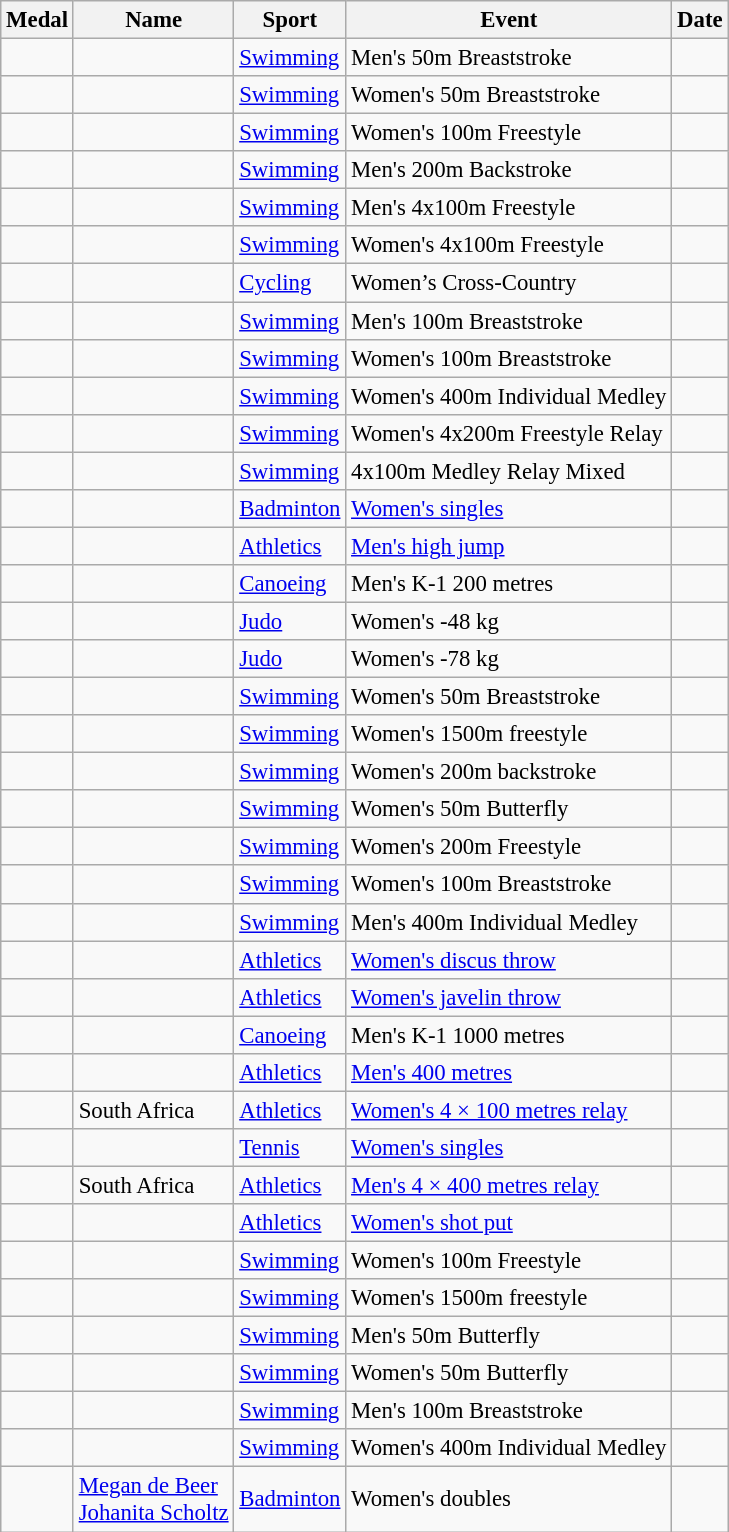<table class="wikitable sortable" style="font-size:95%">
<tr>
<th>Medal</th>
<th>Name</th>
<th>Sport</th>
<th>Event</th>
<th>Date</th>
</tr>
<tr>
<td></td>
<td></td>
<td><a href='#'>Swimming</a></td>
<td>Men's 50m Breaststroke</td>
<td></td>
</tr>
<tr>
<td></td>
<td></td>
<td><a href='#'>Swimming</a></td>
<td>Women's 50m Breaststroke</td>
<td></td>
</tr>
<tr>
<td></td>
<td></td>
<td><a href='#'>Swimming</a></td>
<td>Women's 100m Freestyle</td>
<td></td>
</tr>
<tr>
<td></td>
<td></td>
<td><a href='#'>Swimming</a></td>
<td>Men's 200m Backstroke</td>
<td></td>
</tr>
<tr>
<td></td>
<td></td>
<td><a href='#'>Swimming</a></td>
<td>Men's 4x100m Freestyle</td>
<td></td>
</tr>
<tr>
<td></td>
<td></td>
<td><a href='#'>Swimming</a></td>
<td>Women's 4x100m Freestyle</td>
<td></td>
</tr>
<tr>
<td></td>
<td></td>
<td><a href='#'>Cycling</a></td>
<td>Women’s Cross-Country</td>
<td></td>
</tr>
<tr>
<td></td>
<td></td>
<td><a href='#'>Swimming</a></td>
<td>Men's 100m Breaststroke</td>
<td></td>
</tr>
<tr>
<td></td>
<td></td>
<td><a href='#'>Swimming</a></td>
<td>Women's 100m Breaststroke</td>
<td></td>
</tr>
<tr>
<td></td>
<td></td>
<td><a href='#'>Swimming</a></td>
<td>Women's 400m Individual Medley</td>
<td></td>
</tr>
<tr>
<td></td>
<td></td>
<td><a href='#'>Swimming</a></td>
<td>Women's 4x200m Freestyle Relay</td>
<td></td>
</tr>
<tr>
<td></td>
<td></td>
<td><a href='#'>Swimming</a></td>
<td>4x100m Medley Relay Mixed</td>
<td></td>
</tr>
<tr>
<td></td>
<td></td>
<td><a href='#'>Badminton</a></td>
<td><a href='#'>Women's singles</a></td>
<td></td>
</tr>
<tr>
<td></td>
<td></td>
<td><a href='#'>Athletics</a></td>
<td><a href='#'>Men's high jump</a></td>
<td></td>
</tr>
<tr>
<td></td>
<td></td>
<td><a href='#'>Canoeing</a></td>
<td>Men's K-1 200 metres</td>
<td></td>
</tr>
<tr>
<td></td>
<td></td>
<td><a href='#'>Judo</a></td>
<td>Women's -48 kg</td>
<td></td>
</tr>
<tr>
<td></td>
<td></td>
<td><a href='#'>Judo</a></td>
<td>Women's -78 kg</td>
<td></td>
</tr>
<tr>
<td></td>
<td></td>
<td><a href='#'>Swimming</a></td>
<td>Women's 50m Breaststroke</td>
<td></td>
</tr>
<tr>
<td></td>
<td></td>
<td><a href='#'>Swimming</a></td>
<td>Women's 1500m freestyle</td>
<td></td>
</tr>
<tr>
<td></td>
<td></td>
<td><a href='#'>Swimming</a></td>
<td>Women's 200m backstroke</td>
<td></td>
</tr>
<tr>
<td></td>
<td></td>
<td><a href='#'>Swimming</a></td>
<td>Women's 50m Butterfly</td>
<td></td>
</tr>
<tr>
<td></td>
<td></td>
<td><a href='#'>Swimming</a></td>
<td>Women's 200m Freestyle</td>
<td></td>
</tr>
<tr>
<td></td>
<td></td>
<td><a href='#'>Swimming</a></td>
<td>Women's 100m Breaststroke</td>
<td></td>
</tr>
<tr>
<td></td>
<td></td>
<td><a href='#'>Swimming</a></td>
<td>Men's 400m Individual Medley</td>
<td></td>
</tr>
<tr>
<td></td>
<td></td>
<td><a href='#'>Athletics</a></td>
<td><a href='#'>Women's discus throw</a></td>
<td></td>
</tr>
<tr>
<td></td>
<td></td>
<td><a href='#'>Athletics</a></td>
<td><a href='#'>Women's javelin throw</a></td>
<td></td>
</tr>
<tr>
<td></td>
<td></td>
<td><a href='#'>Canoeing</a></td>
<td>Men's K-1 1000 metres</td>
<td></td>
</tr>
<tr>
<td></td>
<td></td>
<td><a href='#'>Athletics</a></td>
<td><a href='#'>Men's 400 metres</a></td>
<td></td>
</tr>
<tr>
<td></td>
<td>South Africa</td>
<td><a href='#'>Athletics</a></td>
<td><a href='#'>Women's 4 × 100 metres relay</a></td>
<td></td>
</tr>
<tr>
<td></td>
<td></td>
<td><a href='#'>Tennis</a></td>
<td><a href='#'>Women's singles</a></td>
<td></td>
</tr>
<tr>
<td></td>
<td>South Africa</td>
<td><a href='#'>Athletics</a></td>
<td><a href='#'>Men's 4 × 400 metres relay</a></td>
<td></td>
</tr>
<tr>
<td></td>
<td></td>
<td><a href='#'>Athletics</a></td>
<td><a href='#'>Women's shot put</a></td>
<td></td>
</tr>
<tr>
<td></td>
<td></td>
<td><a href='#'>Swimming</a></td>
<td>Women's 100m Freestyle</td>
<td></td>
</tr>
<tr>
<td></td>
<td></td>
<td><a href='#'>Swimming</a></td>
<td>Women's 1500m freestyle</td>
<td></td>
</tr>
<tr>
<td></td>
<td></td>
<td><a href='#'>Swimming</a></td>
<td>Men's 50m Butterfly</td>
<td></td>
</tr>
<tr>
<td></td>
<td></td>
<td><a href='#'>Swimming</a></td>
<td>Women's 50m Butterfly</td>
<td></td>
</tr>
<tr>
<td></td>
<td></td>
<td><a href='#'>Swimming</a></td>
<td>Men's 100m Breaststroke</td>
<td></td>
</tr>
<tr>
<td></td>
<td></td>
<td><a href='#'>Swimming</a></td>
<td>Women's 400m Individual Medley</td>
<td></td>
</tr>
<tr>
<td></td>
<td><a href='#'>Megan de Beer</a><br><a href='#'>Johanita Scholtz</a></td>
<td><a href='#'>Badminton</a></td>
<td>Women's doubles</td>
<td></td>
</tr>
</table>
